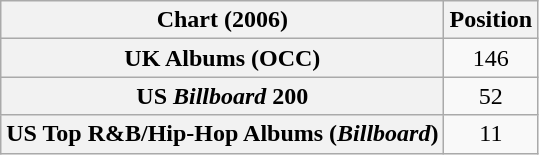<table class="wikitable sortable plainrowheaders">
<tr>
<th>Chart (2006)</th>
<th>Position</th>
</tr>
<tr>
<th scope="row">UK Albums (OCC)</th>
<td style="text-align:center">146</td>
</tr>
<tr>
<th scope="row">US <em>Billboard</em> 200</th>
<td style="text-align:center">52</td>
</tr>
<tr>
<th scope="row">US Top R&B/Hip-Hop Albums (<em>Billboard</em>)</th>
<td style="text-align:center">11</td>
</tr>
</table>
